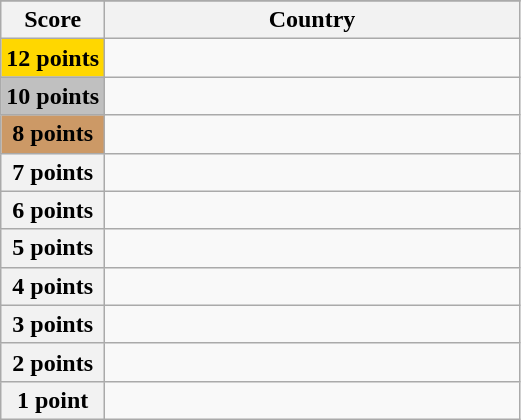<table class="wikitable">
<tr>
</tr>
<tr>
<th scope="col" width="20%">Score</th>
<th scope="col">Country</th>
</tr>
<tr>
<th scope="row" style="background:gold">12 points</th>
<td></td>
</tr>
<tr>
<th scope="row" style="background:silver">10 points</th>
<td></td>
</tr>
<tr>
<th scope="row" style="background:#CC9966">8 points</th>
<td></td>
</tr>
<tr>
<th scope="row">7 points</th>
<td></td>
</tr>
<tr>
<th scope="row">6 points</th>
<td></td>
</tr>
<tr>
<th scope="row">5 points</th>
<td></td>
</tr>
<tr>
<th scope="row">4 points</th>
<td></td>
</tr>
<tr>
<th scope="row">3 points</th>
<td></td>
</tr>
<tr>
<th scope="row">2 points</th>
<td></td>
</tr>
<tr>
<th scope="row">1 point</th>
<td></td>
</tr>
</table>
